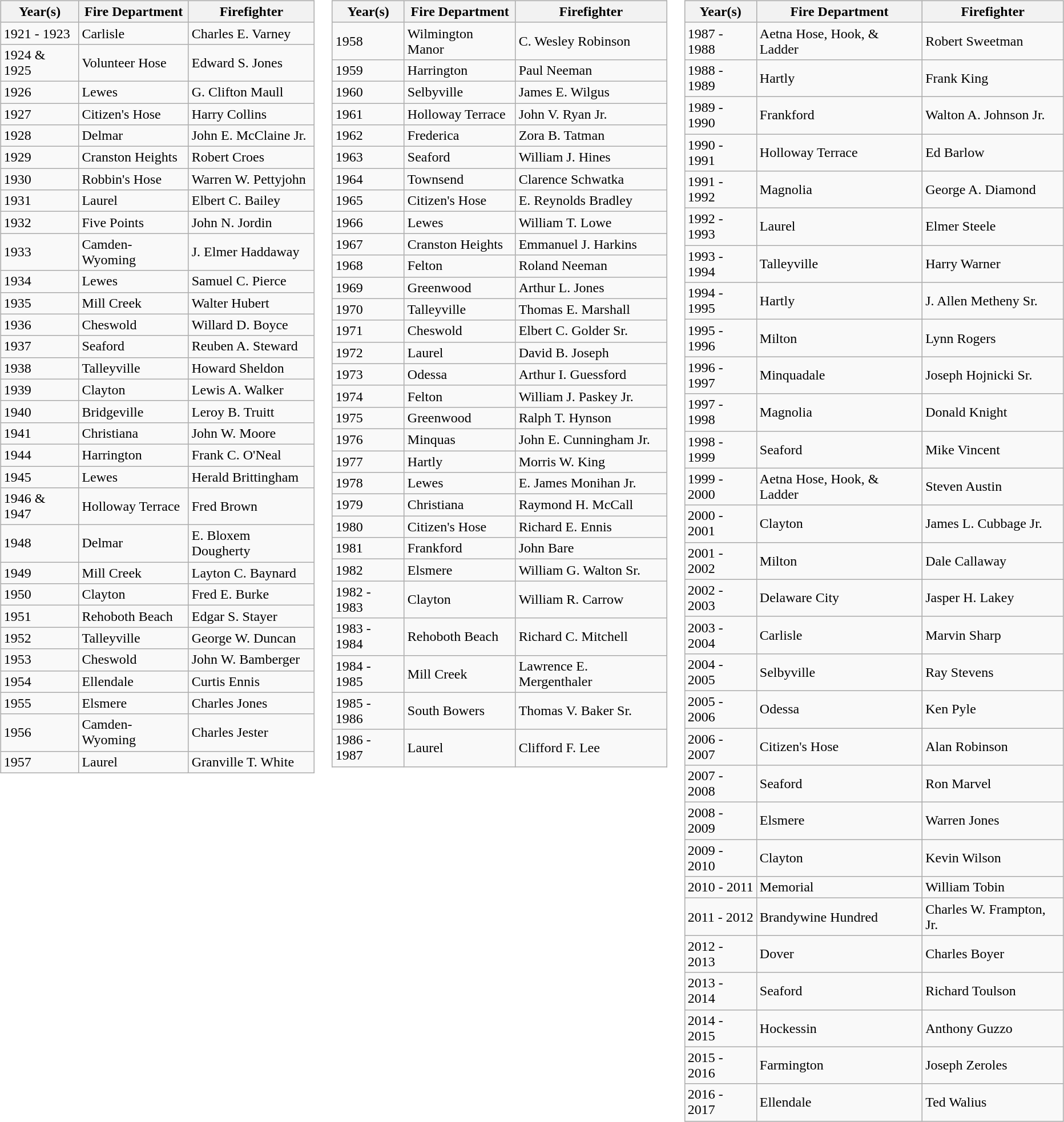<table>
<tr style="vertical-align:top;">
<td><br><table class="wikitable" border="1">
<tr>
<th>Year(s)</th>
<th>Fire Department</th>
<th>Firefighter</th>
</tr>
<tr>
<td>1921 - 1923</td>
<td>Carlisle</td>
<td>Charles E. Varney</td>
</tr>
<tr>
<td>1924 & 1925</td>
<td>Volunteer Hose</td>
<td>Edward S. Jones</td>
</tr>
<tr>
<td>1926</td>
<td>Lewes</td>
<td>G. Clifton Maull</td>
</tr>
<tr>
<td>1927</td>
<td>Citizen's Hose</td>
<td>Harry Collins</td>
</tr>
<tr>
<td>1928</td>
<td>Delmar</td>
<td>John E. McClaine Jr.</td>
</tr>
<tr>
<td>1929</td>
<td>Cranston Heights</td>
<td>Robert Croes</td>
</tr>
<tr>
<td>1930</td>
<td>Robbin's Hose</td>
<td>Warren W. Pettyjohn</td>
</tr>
<tr>
<td>1931</td>
<td>Laurel</td>
<td>Elbert C. Bailey</td>
</tr>
<tr>
<td>1932</td>
<td>Five Points</td>
<td>John N. Jordin</td>
</tr>
<tr>
<td>1933</td>
<td>Camden-Wyoming</td>
<td>J. Elmer Haddaway</td>
</tr>
<tr>
<td>1934</td>
<td>Lewes</td>
<td>Samuel C. Pierce</td>
</tr>
<tr>
<td>1935</td>
<td>Mill Creek</td>
<td>Walter Hubert</td>
</tr>
<tr>
<td>1936</td>
<td>Cheswold</td>
<td>Willard D. Boyce</td>
</tr>
<tr>
<td>1937</td>
<td>Seaford</td>
<td>Reuben A. Steward</td>
</tr>
<tr>
<td>1938</td>
<td>Talleyville</td>
<td>Howard Sheldon</td>
</tr>
<tr>
<td>1939</td>
<td>Clayton</td>
<td>Lewis A. Walker</td>
</tr>
<tr>
<td>1940</td>
<td>Bridgeville</td>
<td>Leroy B. Truitt</td>
</tr>
<tr>
<td>1941</td>
<td>Christiana</td>
<td>John W. Moore</td>
</tr>
<tr>
<td>1944</td>
<td>Harrington</td>
<td>Frank C. O'Neal</td>
</tr>
<tr>
<td>1945</td>
<td>Lewes</td>
<td>Herald Brittingham</td>
</tr>
<tr>
<td>1946 & 1947</td>
<td>Holloway Terrace</td>
<td>Fred Brown</td>
</tr>
<tr>
<td>1948</td>
<td>Delmar</td>
<td>E. Bloxem Dougherty</td>
</tr>
<tr>
<td>1949</td>
<td>Mill Creek</td>
<td>Layton C. Baynard</td>
</tr>
<tr>
<td>1950</td>
<td>Clayton</td>
<td>Fred E. Burke</td>
</tr>
<tr>
<td>1951</td>
<td>Rehoboth Beach</td>
<td>Edgar S. Stayer</td>
</tr>
<tr>
<td>1952</td>
<td>Talleyville</td>
<td>George W. Duncan</td>
</tr>
<tr>
<td>1953</td>
<td>Cheswold</td>
<td>John W. Bamberger</td>
</tr>
<tr>
<td>1954</td>
<td>Ellendale</td>
<td>Curtis Ennis</td>
</tr>
<tr>
<td>1955</td>
<td>Elsmere</td>
<td>Charles Jones</td>
</tr>
<tr>
<td>1956</td>
<td>Camden-Wyoming</td>
<td>Charles Jester</td>
</tr>
<tr>
<td>1957</td>
<td>Laurel</td>
<td>Granville T. White</td>
</tr>
</table>
</td>
<td><br><table class="wikitable" border="1">
<tr>
<th>Year(s)</th>
<th>Fire Department</th>
<th>Firefighter</th>
</tr>
<tr>
<td>1958</td>
<td>Wilmington Manor</td>
<td>C. Wesley Robinson</td>
</tr>
<tr>
<td>1959</td>
<td>Harrington</td>
<td>Paul Neeman</td>
</tr>
<tr>
<td>1960</td>
<td>Selbyville</td>
<td>James E. Wilgus</td>
</tr>
<tr>
<td>1961</td>
<td>Holloway Terrace</td>
<td>John V. Ryan Jr.</td>
</tr>
<tr>
<td>1962</td>
<td>Frederica</td>
<td>Zora B. Tatman</td>
</tr>
<tr>
<td>1963</td>
<td>Seaford</td>
<td>William J. Hines</td>
</tr>
<tr>
<td>1964</td>
<td>Townsend</td>
<td>Clarence Schwatka</td>
</tr>
<tr>
<td>1965</td>
<td>Citizen's Hose</td>
<td>E. Reynolds Bradley</td>
</tr>
<tr>
<td>1966</td>
<td>Lewes</td>
<td>William T. Lowe</td>
</tr>
<tr>
<td>1967</td>
<td>Cranston Heights</td>
<td>Emmanuel J. Harkins</td>
</tr>
<tr>
<td>1968</td>
<td>Felton</td>
<td>Roland Neeman</td>
</tr>
<tr>
<td>1969</td>
<td>Greenwood</td>
<td>Arthur L. Jones</td>
</tr>
<tr>
<td>1970</td>
<td>Talleyville</td>
<td>Thomas E. Marshall</td>
</tr>
<tr>
<td>1971</td>
<td>Cheswold</td>
<td>Elbert C. Golder Sr.</td>
</tr>
<tr>
<td>1972</td>
<td>Laurel</td>
<td>David B. Joseph</td>
</tr>
<tr>
<td>1973</td>
<td>Odessa</td>
<td>Arthur I. Guessford</td>
</tr>
<tr>
<td>1974</td>
<td>Felton</td>
<td>William J. Paskey Jr.</td>
</tr>
<tr>
<td>1975</td>
<td>Greenwood</td>
<td>Ralph T. Hynson</td>
</tr>
<tr>
<td>1976</td>
<td>Minquas</td>
<td>John E. Cunningham Jr.</td>
</tr>
<tr>
<td>1977</td>
<td>Hartly</td>
<td>Morris W. King</td>
</tr>
<tr>
<td>1978</td>
<td>Lewes</td>
<td>E. James Monihan Jr.</td>
</tr>
<tr>
<td>1979</td>
<td>Christiana</td>
<td>Raymond H. McCall</td>
</tr>
<tr>
<td>1980</td>
<td>Citizen's Hose</td>
<td>Richard E. Ennis</td>
</tr>
<tr>
<td>1981</td>
<td>Frankford</td>
<td>John Bare</td>
</tr>
<tr>
<td>1982</td>
<td>Elsmere</td>
<td>William G. Walton Sr.</td>
</tr>
<tr>
<td>1982 - 1983</td>
<td>Clayton</td>
<td>William R. Carrow</td>
</tr>
<tr>
<td>1983 - 1984</td>
<td>Rehoboth Beach</td>
<td>Richard C. Mitchell</td>
</tr>
<tr>
<td>1984 - 1985</td>
<td>Mill Creek</td>
<td>Lawrence E. Mergenthaler</td>
</tr>
<tr>
<td>1985 - 1986</td>
<td>South Bowers</td>
<td>Thomas V. Baker Sr.</td>
</tr>
<tr>
<td>1986 - 1987</td>
<td>Laurel</td>
<td>Clifford F. Lee</td>
</tr>
</table>
</td>
<td><br><table class="wikitable" border="1">
<tr>
<th>Year(s)</th>
<th>Fire Department</th>
<th>Firefighter</th>
</tr>
<tr>
<td>1987 - 1988</td>
<td>Aetna Hose, Hook, & Ladder</td>
<td>Robert Sweetman</td>
</tr>
<tr>
<td>1988 - 1989</td>
<td>Hartly</td>
<td>Frank King</td>
</tr>
<tr>
<td>1989 - 1990</td>
<td>Frankford</td>
<td>Walton A. Johnson Jr.</td>
</tr>
<tr>
<td>1990 - 1991</td>
<td>Holloway Terrace</td>
<td>Ed Barlow</td>
</tr>
<tr>
<td>1991 - 1992</td>
<td>Magnolia</td>
<td>George A. Diamond</td>
</tr>
<tr>
<td>1992 - 1993</td>
<td>Laurel</td>
<td>Elmer Steele</td>
</tr>
<tr>
<td>1993 - 1994</td>
<td>Talleyville</td>
<td>Harry Warner</td>
</tr>
<tr>
<td>1994 - 1995</td>
<td>Hartly</td>
<td>J. Allen Metheny Sr.</td>
</tr>
<tr>
<td>1995 - 1996</td>
<td>Milton</td>
<td>Lynn Rogers</td>
</tr>
<tr>
<td>1996 - 1997</td>
<td>Minquadale</td>
<td>Joseph Hojnicki Sr.</td>
</tr>
<tr>
<td>1997 - 1998</td>
<td>Magnolia</td>
<td>Donald Knight</td>
</tr>
<tr>
<td>1998 - 1999</td>
<td>Seaford</td>
<td>Mike Vincent</td>
</tr>
<tr>
<td>1999 - 2000</td>
<td>Aetna Hose, Hook, & Ladder</td>
<td>Steven Austin</td>
</tr>
<tr>
<td>2000 - 2001</td>
<td>Clayton</td>
<td>James L. Cubbage Jr.</td>
</tr>
<tr>
<td>2001 - 2002</td>
<td>Milton</td>
<td>Dale Callaway</td>
</tr>
<tr>
<td>2002 - 2003</td>
<td>Delaware City</td>
<td>Jasper H. Lakey</td>
</tr>
<tr>
<td>2003 - 2004</td>
<td>Carlisle</td>
<td>Marvin Sharp</td>
</tr>
<tr>
<td>2004 - 2005</td>
<td>Selbyville</td>
<td>Ray Stevens</td>
</tr>
<tr>
<td>2005 - 2006</td>
<td>Odessa</td>
<td>Ken Pyle</td>
</tr>
<tr>
<td>2006 - 2007</td>
<td>Citizen's Hose</td>
<td>Alan Robinson</td>
</tr>
<tr>
<td>2007 - 2008</td>
<td>Seaford</td>
<td>Ron Marvel</td>
</tr>
<tr>
<td>2008 - 2009</td>
<td>Elsmere</td>
<td>Warren Jones</td>
</tr>
<tr>
<td>2009 - 2010</td>
<td>Clayton</td>
<td>Kevin Wilson</td>
</tr>
<tr>
<td>2010 - 2011</td>
<td>Memorial</td>
<td>William Tobin</td>
</tr>
<tr>
<td>2011 - 2012</td>
<td>Brandywine Hundred</td>
<td>Charles W. Frampton, Jr.</td>
</tr>
<tr>
<td>2012 - 2013</td>
<td>Dover</td>
<td>Charles Boyer</td>
</tr>
<tr>
<td>2013 - 2014</td>
<td>Seaford</td>
<td>Richard Toulson</td>
</tr>
<tr>
<td>2014 - 2015</td>
<td>Hockessin</td>
<td>Anthony Guzzo</td>
</tr>
<tr>
<td>2015 - 2016</td>
<td>Farmington</td>
<td>Joseph Zeroles</td>
</tr>
<tr>
<td>2016 - 2017</td>
<td>Ellendale</td>
<td>Ted Walius</td>
</tr>
</table>
</td>
</tr>
</table>
